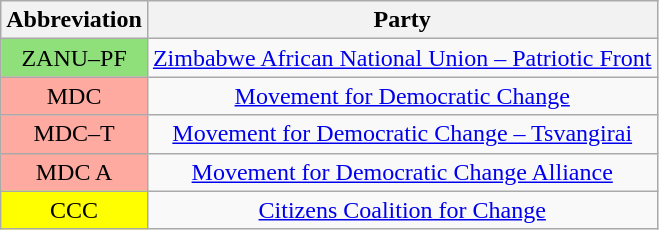<table class="wikitable" style="text-align:center">
<tr>
<th>Abbreviation</th>
<th>Party</th>
</tr>
<tr>
<td style="background:#8fe07b;">ZANU–PF</td>
<td><a href='#'>Zimbabwe African National Union – Patriotic Front</a></td>
</tr>
<tr>
<td style="background:#ffaaa0;">MDC</td>
<td><a href='#'>Movement for Democratic Change</a></td>
</tr>
<tr>
<td style="background:#ffaaa0;">MDC–T</td>
<td><a href='#'>Movement for Democratic Change – Tsvangirai</a></td>
</tr>
<tr>
<td style="background:#ffaaa0;">MDC A</td>
<td><a href='#'>Movement for Democratic Change Alliance</a></td>
</tr>
<tr>
<td style="background:#FFFF00;">CCC</td>
<td><a href='#'>Citizens Coalition for Change</a></td>
</tr>
</table>
